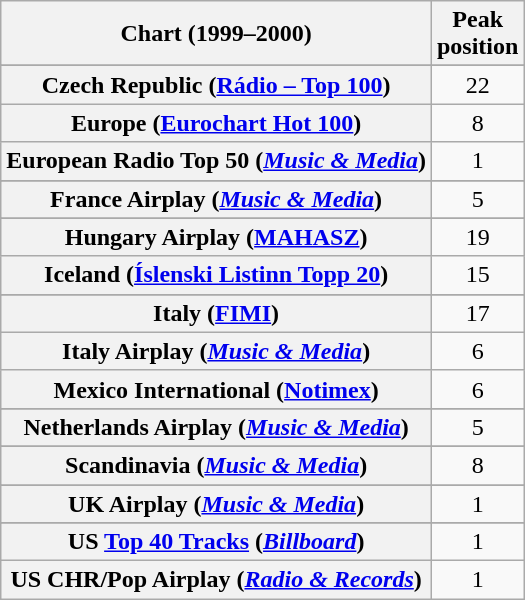<table class="wikitable sortable plainrowheaders">
<tr>
<th>Chart (1999–2000)</th>
<th>Peak<br>position</th>
</tr>
<tr>
</tr>
<tr>
</tr>
<tr>
</tr>
<tr>
</tr>
<tr>
</tr>
<tr>
</tr>
<tr>
<th scope="row">Czech Republic (<a href='#'>Rádio – Top 100</a>)</th>
<td align="center">22</td>
</tr>
<tr>
<th scope="row">Europe (<a href='#'>Eurochart Hot 100</a>)</th>
<td style="text-align:center;">8</td>
</tr>
<tr>
<th scope="row">European Radio Top 50 (<em><a href='#'>Music & Media</a></em>)</th>
<td style="text-align:center;">1</td>
</tr>
<tr>
</tr>
<tr>
</tr>
<tr>
<th scope="row">France Airplay (<em><a href='#'>Music & Media</a></em>)</th>
<td style="text-align:center;">5</td>
</tr>
<tr>
</tr>
<tr>
<th scope="row">Hungary Airplay (<a href='#'>MAHASZ</a>)</th>
<td style="text-align:center;">19</td>
</tr>
<tr>
<th scope="row">Iceland (<a href='#'>Íslenski Listinn Topp 20</a>)</th>
<td style="text-align:center;">15</td>
</tr>
<tr>
</tr>
<tr>
<th scope="row">Italy (<a href='#'>FIMI</a>)</th>
<td style="text-align:center;">17</td>
</tr>
<tr>
<th scope="row">Italy Airplay (<em><a href='#'>Music & Media</a></em>)</th>
<td style="text-align:center;">6</td>
</tr>
<tr>
<th scope="row">Mexico International (<a href='#'>Notimex</a>)</th>
<td style="text-align:center;">6</td>
</tr>
<tr>
</tr>
<tr>
</tr>
<tr>
<th scope="row">Netherlands Airplay (<em><a href='#'>Music & Media</a></em>)</th>
<td style="text-align:center;">5</td>
</tr>
<tr>
</tr>
<tr>
<th scope="row">Scandinavia (<em><a href='#'>Music & Media</a></em>)</th>
<td style="text-align:center;">8</td>
</tr>
<tr>
</tr>
<tr>
</tr>
<tr>
</tr>
<tr>
</tr>
<tr>
</tr>
<tr>
<th scope="row">UK Airplay (<em><a href='#'>Music & Media</a></em>)</th>
<td style="text-align:center;">1</td>
</tr>
<tr>
</tr>
<tr>
</tr>
<tr>
</tr>
<tr>
</tr>
<tr>
</tr>
<tr>
</tr>
<tr>
<th scope="row">US <a href='#'>Top 40 Tracks</a> (<em><a href='#'>Billboard</a></em>)</th>
<td style="text-align:center;">1</td>
</tr>
<tr>
<th scope="row">US CHR/Pop Airplay (<em><a href='#'>Radio & Records</a></em>)</th>
<td style="text-align:center;">1</td>
</tr>
</table>
